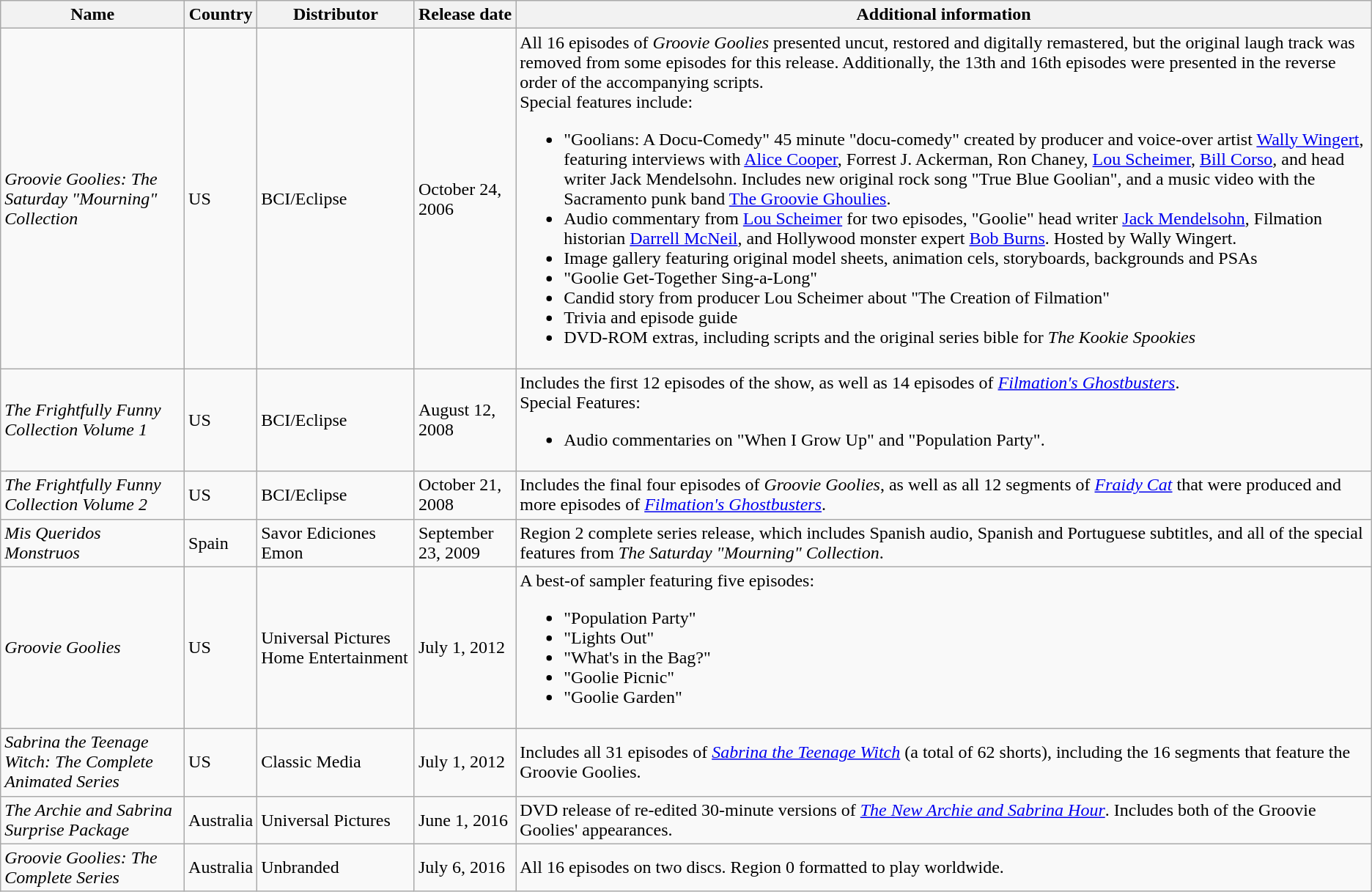<table class="wikitable">
<tr>
<th>Name</th>
<th>Country</th>
<th>Distributor</th>
<th>Release date</th>
<th>Additional information</th>
</tr>
<tr>
<td><em>Groovie Goolies: The Saturday "Mourning" Collection</em></td>
<td>US</td>
<td>BCI/Eclipse</td>
<td>October 24, 2006</td>
<td>All 16 episodes of <em>Groovie Goolies</em> presented uncut, restored and digitally remastered, but the original laugh track was removed from some episodes for this release. Additionally, the 13th and 16th episodes were presented in the reverse order of the accompanying scripts.<br>Special features include:<ul><li>"Goolians: A Docu-Comedy" 45 minute "docu-comedy" created by producer and voice-over artist <a href='#'>Wally Wingert</a>, featuring interviews with <a href='#'>Alice Cooper</a>, Forrest J. Ackerman, Ron Chaney, <a href='#'>Lou Scheimer</a>, <a href='#'>Bill Corso</a>, and head writer Jack Mendelsohn. Includes new original rock song "True Blue Goolian", and a music video with the Sacramento punk band <a href='#'>The Groovie Ghoulies</a>.</li><li>Audio commentary from <a href='#'>Lou Scheimer</a> for two episodes, "Goolie" head writer <a href='#'>Jack Mendelsohn</a>, Filmation historian <a href='#'>Darrell McNeil</a>, and Hollywood monster expert <a href='#'>Bob Burns</a>. Hosted by Wally Wingert.</li><li>Image gallery featuring original model sheets, animation cels, storyboards, backgrounds and PSAs</li><li>"Goolie Get-Together Sing-a-Long"</li><li>Candid story from producer Lou Scheimer about "The Creation of Filmation"</li><li>Trivia and episode guide</li><li>DVD-ROM extras, including scripts and the original series bible for <em>The Kookie Spookies</em></li></ul></td>
</tr>
<tr>
<td><em>The Frightfully Funny Collection Volume 1</em></td>
<td>US</td>
<td>BCI/Eclipse</td>
<td>August 12, 2008</td>
<td>Includes the first 12 episodes of the show, as well as 14 episodes of <em><a href='#'>Filmation's Ghostbusters</a></em>.<br>Special Features:<ul><li>Audio commentaries on "When I Grow Up" and "Population Party".</li></ul></td>
</tr>
<tr>
<td><em>The Frightfully Funny Collection Volume 2</em></td>
<td>US</td>
<td>BCI/Eclipse</td>
<td>October 21, 2008</td>
<td>Includes the final four episodes of <em>Groovie Goolies</em>, as well as all 12 segments of <em><a href='#'>Fraidy Cat</a></em> that were produced and more episodes of <em><a href='#'>Filmation's Ghostbusters</a></em>.</td>
</tr>
<tr>
<td><em>Mis Queridos Monstruos</em></td>
<td>Spain</td>
<td>Savor Ediciones Emon</td>
<td>September 23, 2009</td>
<td>Region 2 complete series release, which includes Spanish audio, Spanish and Portuguese subtitles, and all of the special features from <em>The Saturday "Mourning" Collection</em>.</td>
</tr>
<tr>
<td><em>Groovie Goolies</em></td>
<td>US</td>
<td>Universal Pictures Home Entertainment</td>
<td>July 1, 2012</td>
<td>A best-of sampler featuring five episodes:<br><ul><li>"Population Party"</li><li>"Lights Out"</li><li>"What's in the Bag?"</li><li>"Goolie Picnic"</li><li>"Goolie Garden"</li></ul></td>
</tr>
<tr>
<td><em>Sabrina the Teenage Witch: The Complete Animated Series</em></td>
<td>US</td>
<td>Classic Media</td>
<td>July 1, 2012</td>
<td>Includes all 31 episodes of <em><a href='#'>Sabrina the Teenage Witch</a></em> (a total of 62 shorts), including the 16 segments that feature the Groovie Goolies.</td>
</tr>
<tr>
<td><em>The Archie and Sabrina Surprise Package</em></td>
<td>Australia</td>
<td>Universal Pictures</td>
<td>June 1, 2016</td>
<td>DVD release of re-edited 30-minute versions of <em><a href='#'>The New Archie and Sabrina Hour</a></em>. Includes both of the Groovie Goolies' appearances.</td>
</tr>
<tr>
<td><em>Groovie Goolies: The Complete Series</em></td>
<td>Australia</td>
<td>Unbranded</td>
<td>July 6, 2016</td>
<td>All 16 episodes on two discs. Region 0 formatted to play worldwide.</td>
</tr>
</table>
